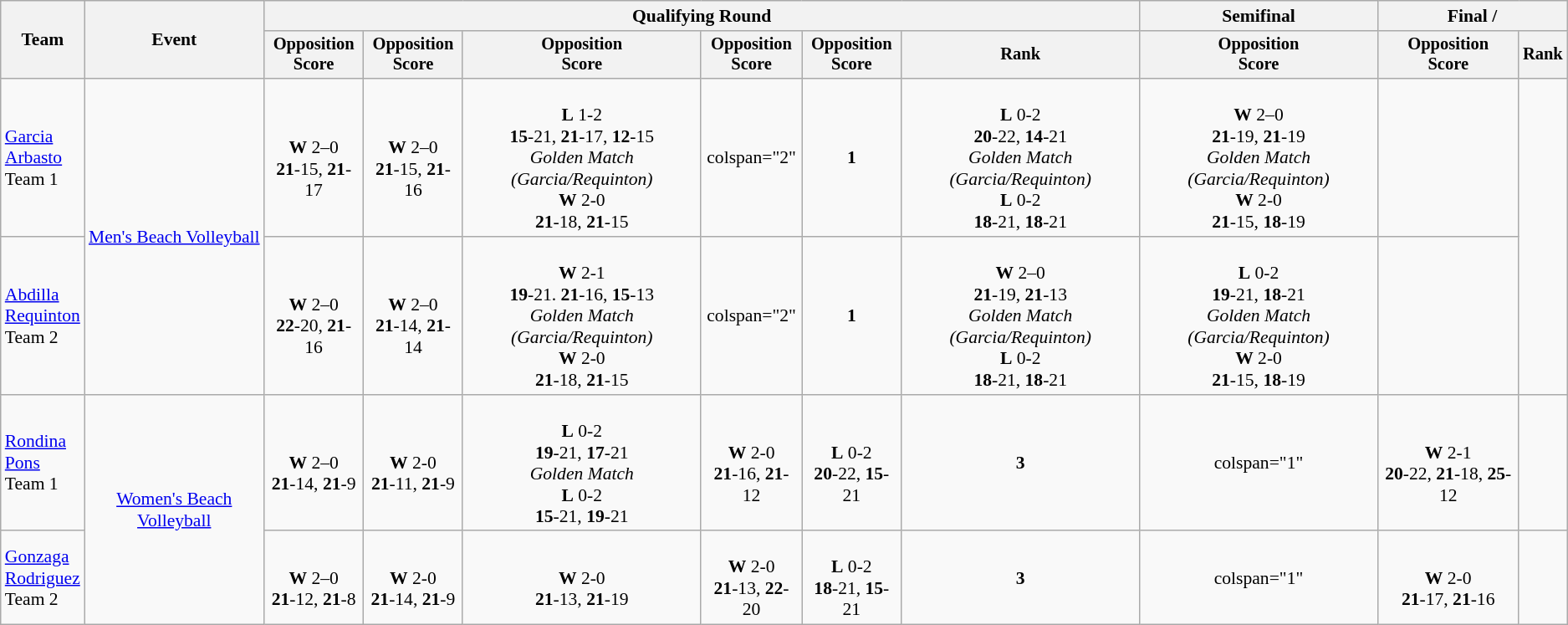<table class="wikitable" style="font-size:90%">
<tr>
<th rowspan=2>Team</th>
<th rowspan=2>Event</th>
<th colspan=6>Qualifying Round</th>
<th>Semifinal</th>
<th colspan=2>Final / </th>
</tr>
<tr style="font-size:95%">
<th>Opposition<br>Score</th>
<th>Opposition<br>Score</th>
<th>Opposition<br>Score</th>
<th>Opposition<br>Score</th>
<th>Opposition<br>Score</th>
<th>Rank</th>
<th>Opposition<br>Score</th>
<th>Opposition<br>Score</th>
<th>Rank</th>
</tr>
<tr align=center>
<td align=left><a href='#'>Garcia<br>Arbasto</a><br>Team 1</td>
<td rowspan="2" align="Center"><a href='#'>Men's Beach Volleyball</a></td>
<td><br> <strong>W</strong> 2–0 <br><strong>21</strong>-15, <strong>21</strong>-17</td>
<td><br> <strong>W</strong> 2–0 <br><strong>21</strong>-15, <strong>21</strong>-16</td>
<td><br> <strong>L</strong> 1-2 <br><strong>15</strong>-21, <strong>21</strong>-17, <strong>12</strong>-15 <br> <em>Golden Match (Garcia/Requinton)</em> <br> <strong>W</strong> 2-0 <br> <strong>21</strong>-18, <strong>21</strong>-15</td>
<td>colspan="2" </td>
<td><strong>1</strong></td>
<td><br> <strong>L</strong> 0-2 <br><strong>20</strong>-22, <strong>14</strong>-21 <br> <em>Golden Match (Garcia/Requinton)</em> <br> <strong>L</strong> 0-2 <br> <strong>18</strong>-21, <strong>18</strong>-21</td>
<td><br> <strong>W</strong> 2–0 <br><strong>21</strong>-19, <strong>21</strong>-19 <br> <em>Golden Match (Garcia/Requinton)</em> <br> <strong>W</strong> 2-0 <br> <strong>21</strong>-15, <strong>18</strong>-19</td>
<td></td>
</tr>
<tr align=center>
<td align=left><a href='#'>Abdilla<br>Requinton</a><br>Team 2</td>
<td><br> <strong>W</strong> 2–0 <br><strong>22</strong>-20, <strong>21</strong>-16</td>
<td><br> <strong>W</strong> 2–0 <br><strong>21</strong>-14, <strong>21</strong>-14</td>
<td><br> <strong>W</strong> 2-1 <br> <strong>19</strong>-21. <strong>21</strong>-16, <strong>15</strong>-13 <br> <em>Golden Match (Garcia/Requinton)</em> <br> <strong>W</strong> 2-0 <br> <strong>21</strong>-18, <strong>21</strong>-15</td>
<td>colspan="2" </td>
<td><strong>1</strong></td>
<td><br> <strong>W</strong> 2–0 <br> <strong>21</strong>-19, <strong>21</strong>-13 <br> <em>Golden Match (Garcia/Requinton)</em> <br> <strong>L</strong> 0-2 <br> <strong>18</strong>-21, <strong>18</strong>-21</td>
<td><br> <strong>L</strong> 0-2 <br><strong>19</strong>-21, <strong>18</strong>-21 <br> <em>Golden Match (Garcia/Requinton)</em> <br> <strong>W</strong> 2-0 <br> <strong>21</strong>-15, <strong>18</strong>-19</td>
<td></td>
</tr>
<tr align=center>
<td align=left><a href='#'>Rondina <br>Pons</a><br>Team 1</td>
<td rowspan="2" align="Center"><a href='#'>Women's Beach Volleyball</a></td>
<td><br> <strong>W</strong> 2–0 <br> <strong>21</strong>-14, <strong>21</strong>-9</td>
<td><br> <strong>W</strong> 2-0 <br> <strong>21</strong>-11, <strong>21</strong>-9</td>
<td><br> <strong>L</strong> 0-2 <br> <strong>19</strong>-21, <strong>17</strong>-21 <br> <em>Golden Match</em> <br> <strong>L</strong> 0-2 <br> <strong>15</strong>-21, <strong>19</strong>-21</td>
<td><br> <strong>W</strong> 2-0 <br> <strong>21</strong>-16, <strong>21</strong>-12</td>
<td><br> <strong>L</strong> 0-2 <br> <strong>20</strong>-22, <strong>15</strong>-21</td>
<td><strong>3</strong></td>
<td>colspan="1" </td>
<td><br> <strong>W</strong> 2-1 <br> <strong>20</strong>-22, <strong>21</strong>-18, <strong>25</strong>-12</td>
<td></td>
</tr>
<tr align=center>
<td align=left><a href='#'>Gonzaga<br>Rodriguez</a><br> Team 2</td>
<td><br> <strong>W</strong> 2–0 <br> <strong>21</strong>-12, <strong>21</strong>-8</td>
<td><br> <strong>W</strong> 2-0 <br> <strong>21</strong>-14, <strong>21</strong>-9</td>
<td><br> <strong>W</strong> 2-0 <br> <strong>21</strong>-13, <strong>21</strong>-19</td>
<td><br> <strong>W</strong> 2-0 <br> <strong>21</strong>-13, <strong>22</strong>-20</td>
<td><br> <strong>L</strong> 0-2 <br> <strong>18</strong>-21, <strong>15</strong>-21</td>
<td><strong>3</strong></td>
<td>colspan="1" </td>
<td><br> <strong>W</strong> 2-0 <br> <strong>21</strong>-17, <strong>21</strong>-16</td>
<td></td>
</tr>
</table>
